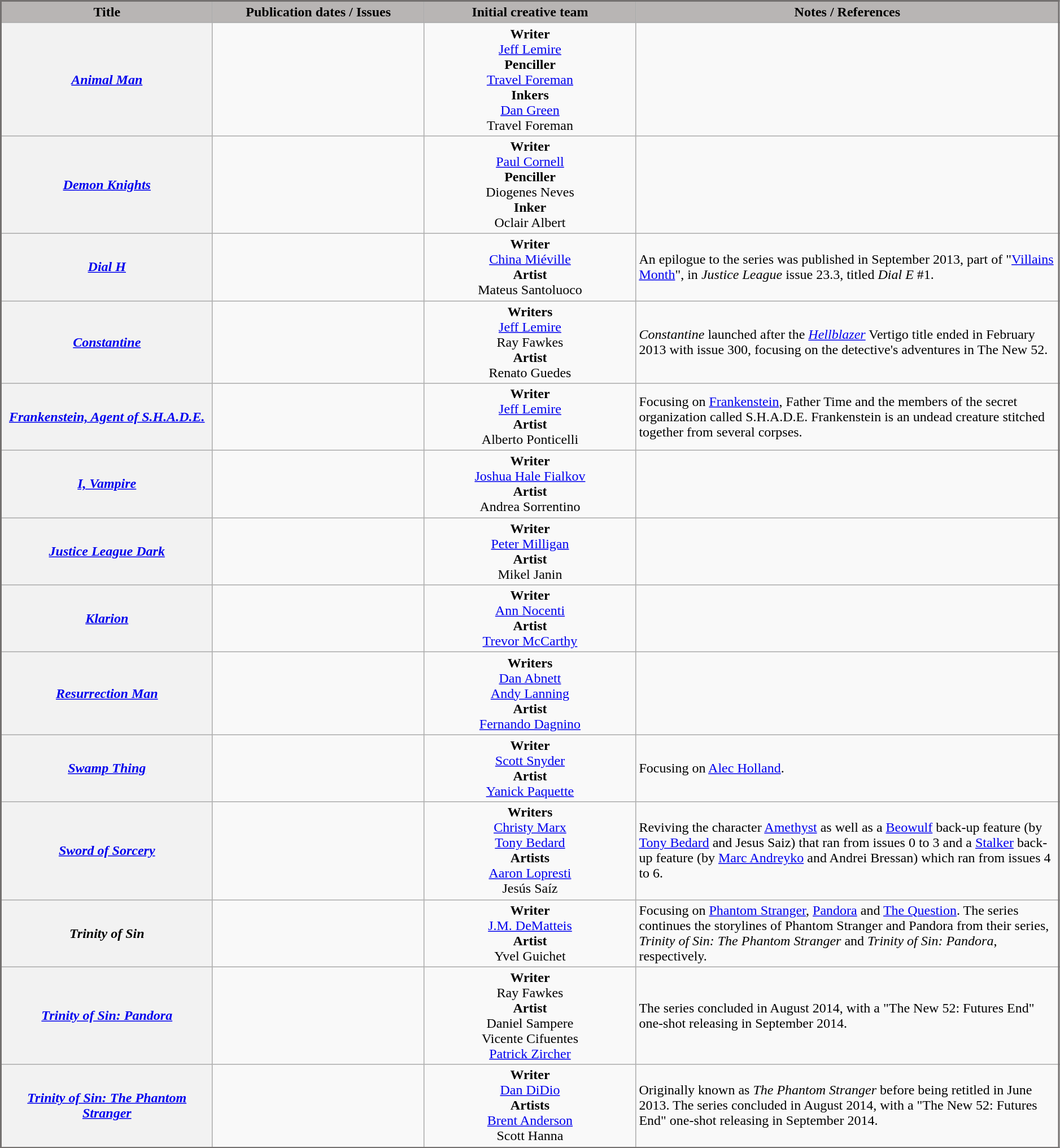<table class="wikitable sortable" style="text-align:center;border:2px solid #747170; font-weight:normal;" width=99%>
<tr>
<th scope="col" width="15%" align="center" style="background-color:#B8B5B4;">Title</th>
<th scope="col" width="15%" align="center" style="background-color:#B8B5B4;">Publication dates / Issues</th>
<th scope="col" width="15%" align="center" style="background-color:#B8B5B4;" class=unsortable>Initial creative team</th>
<th scope="col" width="30%" align="center" style="background-color:#B8B5B4;" class=unsortable>Notes / References</th>
</tr>
<tr>
<th scope="row"><em><a href='#'>Animal Man</a></em></th>
<td></td>
<td><strong>Writer</strong><br><a href='#'>Jeff Lemire</a><br><strong>Penciller</strong><br><a href='#'>Travel Foreman</a><br><strong>Inkers</strong><br><a href='#'>Dan Green</a><br>Travel Foreman</td>
<td align="left"></td>
</tr>
<tr>
<th scope="row"><em><a href='#'>Demon Knights</a></em></th>
<td></td>
<td><strong>Writer</strong><br><a href='#'>Paul Cornell</a><br><strong>Penciller</strong><br>Diogenes Neves<br><strong>Inker</strong><br>Oclair Albert</td>
<td align="left"></td>
</tr>
<tr>
<th scope="row"><em><a href='#'>Dial H</a></em></th>
<td></td>
<td><strong>Writer</strong><br><a href='#'>China Miéville</a><br><strong>Artist</strong><br>Mateus Santoluoco</td>
<td align="left">An epilogue to the series was published in September 2013, part of "<a href='#'>Villains Month</a>", in <em>Justice League</em> issue 23.3, titled <em>Dial E</em> #1.</td>
</tr>
<tr>
<th scope="row"><em><a href='#'>Constantine</a></em></th>
<td></td>
<td><strong>Writers</strong><br><a href='#'>Jeff Lemire</a><br>Ray Fawkes<br><strong>Artist</strong><br>Renato Guedes</td>
<td align = "left"><em>Constantine</em> launched after the <em><a href='#'>Hellblazer</a></em> Vertigo title ended in February 2013 with issue 300, focusing on the detective's adventures in The New 52.</td>
</tr>
<tr>
<th scope="row"><em><a href='#'>Frankenstein, Agent of S.H.A.D.E.</a></em></th>
<td></td>
<td><strong>Writer</strong><br><a href='#'>Jeff Lemire</a><br><strong>Artist</strong><br>Alberto Ponticelli</td>
<td align="left">Focusing on <a href='#'>Frankenstein</a>, Father Time and the members of the secret organization called S.H.A.D.E. Frankenstein is an undead creature stitched together from several corpses.</td>
</tr>
<tr>
<th scope="row"><em><a href='#'>I, Vampire</a></em></th>
<td></td>
<td><strong>Writer</strong><br><a href='#'>Joshua Hale Fialkov</a><br><strong>Artist</strong><br>Andrea Sorrentino</td>
<td align="left"></td>
</tr>
<tr>
<th scope="row"><em><a href='#'>Justice League Dark</a></em></th>
<td></td>
<td><strong>Writer</strong><br><a href='#'>Peter Milligan</a><br><strong>Artist</strong><br>Mikel Janin</td>
<td align="left"></td>
</tr>
<tr>
<th scope="row"><em><a href='#'>Klarion</a></em></th>
<td></td>
<td><strong>Writer</strong><br><a href='#'>Ann Nocenti</a><br><strong>Artist</strong><br><a href='#'>Trevor McCarthy</a></td>
<td align="left"></td>
</tr>
<tr>
<th scope="row"><em><a href='#'>Resurrection Man</a></em></th>
<td></td>
<td><strong>Writers</strong><br><a href='#'>Dan Abnett</a><br><a href='#'>Andy Lanning</a><br><strong>Artist</strong><br><a href='#'>Fernando Dagnino</a></td>
<td align="left"></td>
</tr>
<tr>
<th scope="row"><em><a href='#'>Swamp Thing</a></em></th>
<td></td>
<td><strong>Writer</strong><br><a href='#'>Scott Snyder</a><br><strong>Artist</strong><br><a href='#'>Yanick Paquette</a></td>
<td align="left">Focusing on <a href='#'>Alec Holland</a>.</td>
</tr>
<tr>
<th scope="row"><em><a href='#'>Sword of Sorcery</a></em></th>
<td></td>
<td><strong>Writers</strong><br><a href='#'>Christy Marx</a><br><a href='#'>Tony Bedard</a><br><strong>Artists</strong><br><a href='#'>Aaron Lopresti</a><br>Jesús Saíz</td>
<td align="left">Reviving the character <a href='#'>Amethyst</a> as well as a <a href='#'>Beowulf</a> back-up feature (by <a href='#'>Tony Bedard</a> and Jesus Saiz) that ran from issues 0 to 3 and a <a href='#'>Stalker</a> back-up feature (by <a href='#'>Marc Andreyko</a> and Andrei Bressan) which ran from issues 4 to 6.</td>
</tr>
<tr>
<th scope="row"><em>Trinity of Sin</em></th>
<td></td>
<td><strong>Writer</strong><br><a href='#'>J.M. DeMatteis</a><br><strong>Artist</strong><br>Yvel Guichet</td>
<td align="left">Focusing on <a href='#'>Phantom Stranger</a>, <a href='#'>Pandora</a> and <a href='#'>The Question</a>. The series continues the storylines of Phantom Stranger and Pandora from their series, <em>Trinity of Sin: The Phantom Stranger</em> and <em>Trinity of Sin: Pandora</em>, respectively.</td>
</tr>
<tr>
<th scope="row"><em><a href='#'>Trinity of Sin: Pandora</a></em></th>
<td></td>
<td><strong>Writer</strong><br>Ray Fawkes<br><strong>Artist</strong><br>Daniel Sampere<br>Vicente Cifuentes<br><a href='#'>Patrick Zircher</a></td>
<td align = "left">The series concluded in August 2014, with a "The New 52: Futures End" one-shot releasing in September 2014.</td>
</tr>
<tr>
<th scope="row"><em><a href='#'>Trinity of Sin: The Phantom Stranger</a></em></th>
<td></td>
<td><strong>Writer</strong><br><a href='#'>Dan DiDio</a><br><strong>Artists</strong><br><a href='#'>Brent Anderson</a><br>Scott Hanna</td>
<td align="left">Originally known as <em>The Phantom Stranger</em> before being retitled in June 2013. The series concluded in August 2014, with a "The New 52: Futures End" one-shot releasing in September 2014.</td>
</tr>
</table>
